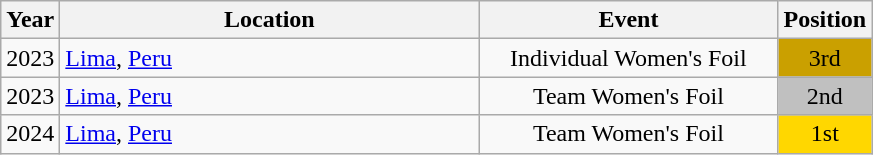<table class="wikitable" style="text-align:center;">
<tr>
<th>Year</th>
<th style="width:17em">Location</th>
<th style="width:12em">Event</th>
<th>Position</th>
</tr>
<tr>
<td>2023</td>
<td rowspan="1" align="left"> <a href='#'>Lima</a>, <a href='#'>Peru</a></td>
<td>Individual Women's Foil</td>
<td bgcolor="caramel">3rd</td>
</tr>
<tr>
<td>2023</td>
<td rowspan="1" align="left"> <a href='#'>Lima</a>, <a href='#'>Peru</a></td>
<td>Team Women's Foil</td>
<td bgcolor="silver">2nd</td>
</tr>
<tr>
<td>2024</td>
<td rowspan="1" align="left"> <a href='#'>Lima</a>, <a href='#'>Peru</a></td>
<td>Team Women's Foil</td>
<td bgcolor="gold">1st</td>
</tr>
</table>
